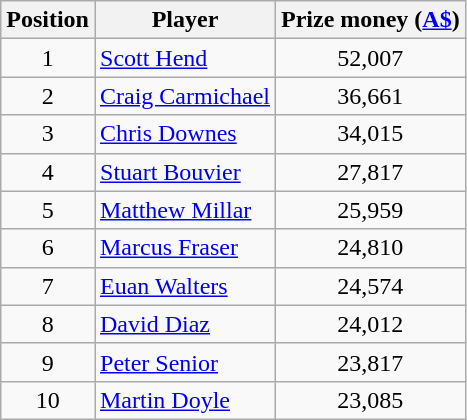<table class="wikitable">
<tr>
<th>Position</th>
<th>Player</th>
<th>Prize money (<a href='#'>A$</a>)</th>
</tr>
<tr>
<td align=center>1</td>
<td> <a href='#'>Scott Hend</a></td>
<td align=center>52,007</td>
</tr>
<tr>
<td align=center>2</td>
<td> <a href='#'>Craig Carmichael</a></td>
<td align=center>36,661</td>
</tr>
<tr>
<td align=center>3</td>
<td> <a href='#'>Chris Downes</a></td>
<td align=center>34,015</td>
</tr>
<tr>
<td align=center>4</td>
<td> <a href='#'>Stuart Bouvier</a></td>
<td align=center>27,817</td>
</tr>
<tr>
<td align=center>5</td>
<td> <a href='#'>Matthew Millar</a></td>
<td align=center>25,959</td>
</tr>
<tr>
<td align=center>6</td>
<td> <a href='#'>Marcus Fraser</a></td>
<td align=center>24,810</td>
</tr>
<tr>
<td align=center>7</td>
<td> <a href='#'>Euan Walters</a></td>
<td align=center>24,574</td>
</tr>
<tr>
<td align=center>8</td>
<td> <a href='#'>David Diaz</a></td>
<td align=center>24,012</td>
</tr>
<tr>
<td align=center>9</td>
<td> <a href='#'>Peter Senior</a></td>
<td align=center>23,817</td>
</tr>
<tr>
<td align=center>10</td>
<td> <a href='#'>Martin Doyle</a></td>
<td align=center>23,085</td>
</tr>
</table>
